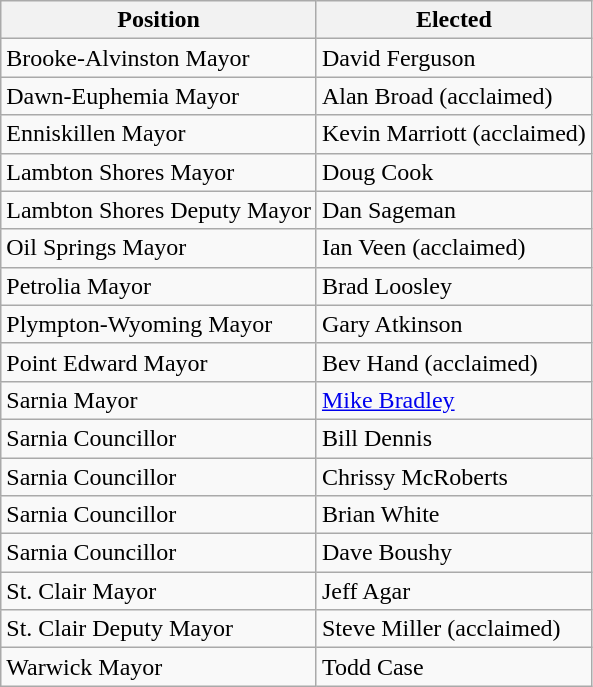<table class="wikitable">
<tr>
<th>Position</th>
<th>Elected</th>
</tr>
<tr>
<td>Brooke-Alvinston Mayor</td>
<td>David Ferguson</td>
</tr>
<tr>
<td>Dawn-Euphemia Mayor</td>
<td>Alan Broad (acclaimed)</td>
</tr>
<tr>
<td>Enniskillen Mayor</td>
<td>Kevin Marriott (acclaimed)</td>
</tr>
<tr>
<td>Lambton Shores Mayor</td>
<td>Doug Cook</td>
</tr>
<tr>
<td>Lambton Shores Deputy Mayor</td>
<td>Dan Sageman</td>
</tr>
<tr>
<td>Oil Springs Mayor</td>
<td>Ian Veen (acclaimed)</td>
</tr>
<tr>
<td>Petrolia Mayor</td>
<td>Brad Loosley</td>
</tr>
<tr>
<td>Plympton-Wyoming Mayor</td>
<td>Gary Atkinson</td>
</tr>
<tr>
<td>Point Edward Mayor</td>
<td>Bev Hand (acclaimed)</td>
</tr>
<tr>
<td>Sarnia Mayor</td>
<td><a href='#'>Mike Bradley</a></td>
</tr>
<tr>
<td>Sarnia Councillor</td>
<td>Bill Dennis</td>
</tr>
<tr>
<td>Sarnia Councillor</td>
<td>Chrissy McRoberts</td>
</tr>
<tr>
<td>Sarnia Councillor</td>
<td>Brian White</td>
</tr>
<tr>
<td>Sarnia Councillor</td>
<td>Dave Boushy</td>
</tr>
<tr>
<td>St. Clair Mayor</td>
<td>Jeff Agar</td>
</tr>
<tr>
<td>St. Clair Deputy Mayor</td>
<td>Steve Miller (acclaimed)</td>
</tr>
<tr>
<td>Warwick Mayor</td>
<td>Todd Case</td>
</tr>
</table>
